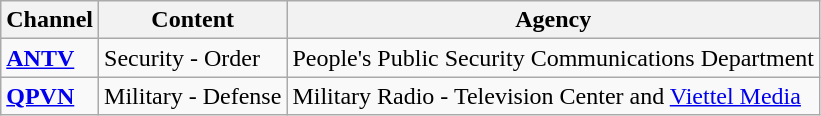<table class="wikitable">
<tr>
<th>Channel</th>
<th>Content</th>
<th>Agency</th>
</tr>
<tr>
<td><strong><a href='#'>ANTV</a></strong></td>
<td>Security - Order</td>
<td>People's Public Security Communications Department</td>
</tr>
<tr>
<td><strong><a href='#'>QPVN</a></strong></td>
<td>Military - Defense</td>
<td>Military Radio - Television Center and <a href='#'>Viettel Media</a></td>
</tr>
</table>
